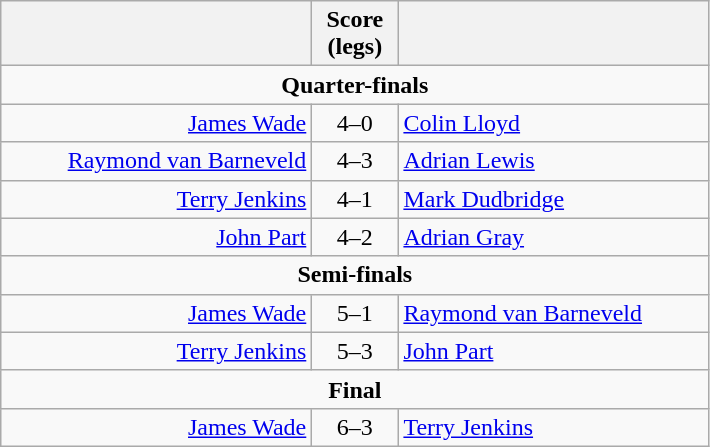<table class=wikitable style="text-align:center">
<tr>
<th width=200></th>
<th width=50>Score (legs)</th>
<th width=200></th>
</tr>
<tr align=center>
<td colspan="3"><strong>Quarter-finals</strong></td>
</tr>
<tr align=left>
<td align=right><a href='#'>James Wade</a> </td>
<td align=center>4–0</td>
<td> <a href='#'>Colin Lloyd</a></td>
</tr>
<tr align=left>
<td align=right><a href='#'>Raymond van Barneveld</a> </td>
<td align=center>4–3</td>
<td> <a href='#'>Adrian Lewis</a></td>
</tr>
<tr align=left>
<td align=right><a href='#'>Terry Jenkins</a> </td>
<td align=center>4–1</td>
<td> <a href='#'>Mark Dudbridge</a></td>
</tr>
<tr align=left>
<td align=right><a href='#'>John Part</a> </td>
<td align=center>4–2</td>
<td> <a href='#'>Adrian Gray</a></td>
</tr>
<tr align=center>
<td colspan="3"><strong>Semi-finals</strong></td>
</tr>
<tr align=left>
<td align=right><a href='#'>James Wade</a> </td>
<td align=center>5–1</td>
<td> <a href='#'>Raymond van Barneveld</a></td>
</tr>
<tr align=left>
<td align=right><a href='#'>Terry Jenkins</a> </td>
<td align=center>5–3</td>
<td> <a href='#'>John Part</a></td>
</tr>
<tr align=center>
<td colspan="3"><strong>Final</strong></td>
</tr>
<tr align=left>
<td align=right><a href='#'>James Wade</a> </td>
<td align=center>6–3</td>
<td> <a href='#'>Terry Jenkins</a></td>
</tr>
</table>
